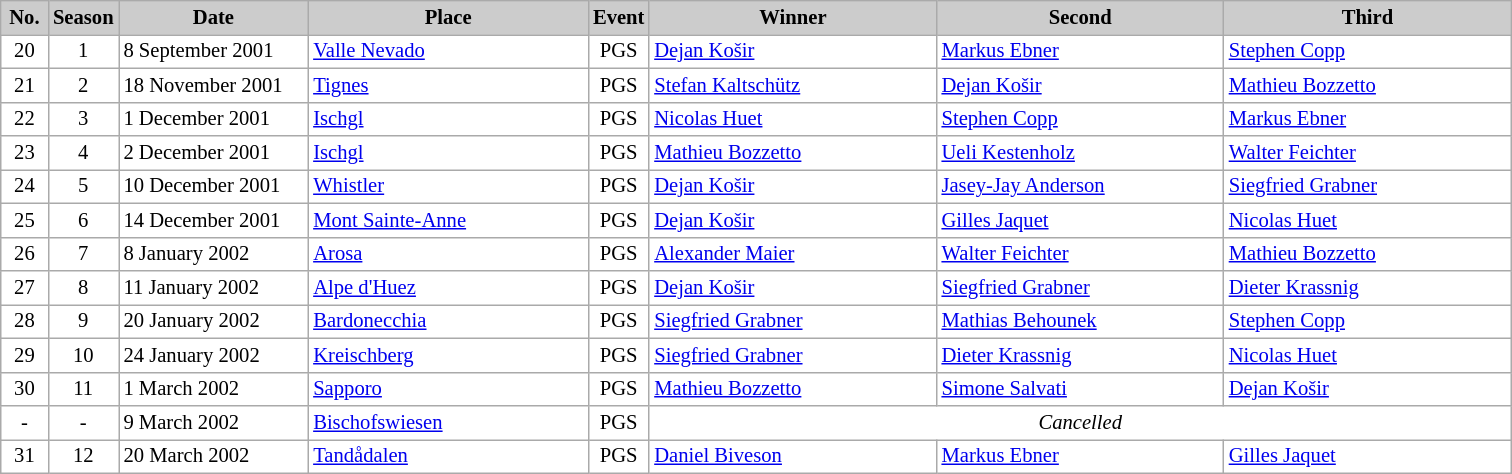<table class="wikitable plainrowheaders" style="background:#fff; font-size:86%; border:grey solid 1px; border-collapse:collapse;">
<tr style="background:#ccc; text-align:center;">
<th scope="col" style="background:#ccc; width:25px;">No.</th>
<th scope="col" style="background:#ccc; width:30px;">Season</th>
<th scope="col" style="background:#ccc; width:120px;">Date</th>
<th scope="col" style="background:#ccc; width:180px;">Place</th>
<th scope="col" style="background:#ccc; width:15px;">Event</th>
<th scope="col" style="background:#ccc; width:185px;">Winner</th>
<th scope="col" style="background:#ccc; width:185px;">Second</th>
<th scope="col" style="background:#ccc; width:185px;">Third</th>
</tr>
<tr>
<td align=center>20</td>
<td align=center>1</td>
<td>8 September 2001</td>
<td> <a href='#'>Valle Nevado</a></td>
<td align=center>PGS</td>
<td> <a href='#'>Dejan Košir</a></td>
<td> <a href='#'>Markus Ebner</a></td>
<td> <a href='#'>Stephen Copp</a></td>
</tr>
<tr>
<td align=center>21</td>
<td align=center>2</td>
<td>18 November 2001</td>
<td> <a href='#'>Tignes</a></td>
<td align=center>PGS</td>
<td> <a href='#'>Stefan Kaltschütz</a></td>
<td> <a href='#'>Dejan Košir</a></td>
<td> <a href='#'>Mathieu Bozzetto</a></td>
</tr>
<tr>
<td align=center>22</td>
<td align=center>3</td>
<td>1 December 2001</td>
<td> <a href='#'>Ischgl</a></td>
<td align=center>PGS</td>
<td> <a href='#'>Nicolas Huet</a></td>
<td> <a href='#'>Stephen Copp</a></td>
<td> <a href='#'>Markus Ebner</a></td>
</tr>
<tr>
<td align=center>23</td>
<td align=center>4</td>
<td>2 December 2001</td>
<td> <a href='#'>Ischgl</a></td>
<td align=center>PGS</td>
<td> <a href='#'>Mathieu Bozzetto</a></td>
<td> <a href='#'>Ueli Kestenholz</a></td>
<td> <a href='#'>Walter Feichter</a></td>
</tr>
<tr>
<td align=center>24</td>
<td align=center>5</td>
<td>10 December 2001</td>
<td> <a href='#'>Whistler</a></td>
<td align=center>PGS</td>
<td> <a href='#'>Dejan Košir</a></td>
<td> <a href='#'>Jasey-Jay Anderson</a></td>
<td> <a href='#'>Siegfried Grabner</a></td>
</tr>
<tr>
<td align=center>25</td>
<td align=center>6</td>
<td>14 December 2001</td>
<td> <a href='#'>Mont Sainte-Anne</a></td>
<td align=center>PGS</td>
<td> <a href='#'>Dejan Košir</a></td>
<td> <a href='#'>Gilles Jaquet</a></td>
<td> <a href='#'>Nicolas Huet</a></td>
</tr>
<tr>
<td align=center>26</td>
<td align=center>7</td>
<td>8 January 2002</td>
<td> <a href='#'>Arosa</a></td>
<td align=center>PGS</td>
<td> <a href='#'>Alexander Maier</a></td>
<td> <a href='#'>Walter Feichter</a></td>
<td> <a href='#'>Mathieu Bozzetto</a></td>
</tr>
<tr>
<td align=center>27</td>
<td align=center>8</td>
<td>11 January 2002</td>
<td> <a href='#'>Alpe d'Huez</a></td>
<td align=center>PGS</td>
<td> <a href='#'>Dejan Košir</a></td>
<td> <a href='#'>Siegfried Grabner</a></td>
<td> <a href='#'>Dieter Krassnig</a></td>
</tr>
<tr>
<td align=center>28</td>
<td align=center>9</td>
<td>20 January 2002</td>
<td> <a href='#'>Bardonecchia</a></td>
<td align=center>PGS</td>
<td> <a href='#'>Siegfried Grabner</a></td>
<td> <a href='#'>Mathias Behounek</a></td>
<td> <a href='#'>Stephen Copp</a></td>
</tr>
<tr>
<td align=center>29</td>
<td align=center>10</td>
<td>24 January 2002</td>
<td> <a href='#'>Kreischberg</a></td>
<td align=center>PGS</td>
<td> <a href='#'>Siegfried Grabner</a></td>
<td> <a href='#'>Dieter Krassnig</a></td>
<td> <a href='#'>Nicolas Huet</a></td>
</tr>
<tr>
<td align=center>30</td>
<td align=center>11</td>
<td>1 March 2002</td>
<td> <a href='#'>Sapporo</a></td>
<td align=center>PGS</td>
<td> <a href='#'>Mathieu Bozzetto</a></td>
<td> <a href='#'>Simone Salvati</a></td>
<td> <a href='#'>Dejan Košir</a></td>
</tr>
<tr>
<td align=center>-</td>
<td align=center>-</td>
<td>9 March 2002</td>
<td> <a href='#'>Bischofswiesen</a></td>
<td align=center>PGS</td>
<td colspan=3 align=center><em>Cancelled</em></td>
</tr>
<tr>
<td align=center>31</td>
<td align=center>12</td>
<td>20 March 2002</td>
<td> <a href='#'>Tandådalen</a></td>
<td align=center>PGS</td>
<td> <a href='#'>Daniel Biveson</a></td>
<td> <a href='#'>Markus Ebner</a></td>
<td> <a href='#'>Gilles Jaquet</a></td>
</tr>
</table>
